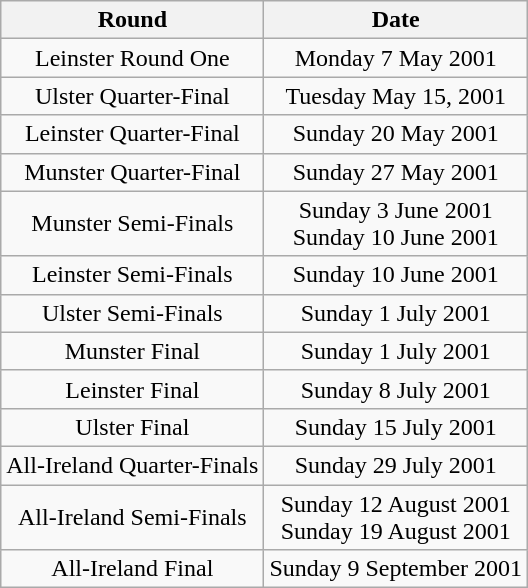<table class="wikitable" style="text-align: center">
<tr>
<th>Round</th>
<th>Date</th>
</tr>
<tr>
<td>Leinster Round One</td>
<td>Monday 7 May 2001</td>
</tr>
<tr>
<td>Ulster Quarter-Final</td>
<td>Tuesday May 15, 2001</td>
</tr>
<tr>
<td>Leinster Quarter-Final</td>
<td>Sunday 20 May 2001</td>
</tr>
<tr>
<td>Munster Quarter-Final</td>
<td>Sunday 27 May 2001</td>
</tr>
<tr>
<td>Munster Semi-Finals</td>
<td>Sunday 3 June 2001<br>Sunday 10 June 2001</td>
</tr>
<tr>
<td>Leinster Semi-Finals</td>
<td>Sunday 10 June 2001</td>
</tr>
<tr>
<td>Ulster Semi-Finals</td>
<td>Sunday 1 July 2001</td>
</tr>
<tr>
<td>Munster Final</td>
<td>Sunday 1 July 2001</td>
</tr>
<tr>
<td>Leinster Final</td>
<td>Sunday 8 July 2001</td>
</tr>
<tr>
<td>Ulster Final</td>
<td>Sunday 15 July 2001</td>
</tr>
<tr>
<td>All-Ireland Quarter-Finals</td>
<td>Sunday 29 July 2001</td>
</tr>
<tr>
<td>All-Ireland Semi-Finals</td>
<td>Sunday 12 August 2001<br>Sunday 19 August 2001</td>
</tr>
<tr>
<td>All-Ireland Final</td>
<td>Sunday 9 September 2001</td>
</tr>
</table>
